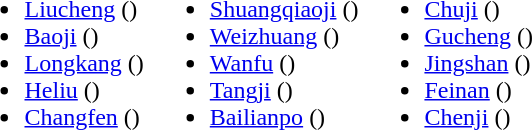<table>
<tr>
<td valign="top"><br><ul><li><a href='#'>Liucheng</a> ()</li><li><a href='#'>Baoji</a> ()</li><li><a href='#'>Longkang</a> ()</li><li><a href='#'>Heliu</a> ()</li><li><a href='#'>Changfen</a> ()</li></ul></td>
<td valign="top"><br><ul><li><a href='#'>Shuangqiaoji</a> ()</li><li><a href='#'>Weizhuang</a> ()</li><li><a href='#'>Wanfu</a> ()</li><li><a href='#'>Tangji</a> ()</li><li><a href='#'>Bailianpo</a> ()</li></ul></td>
<td valign="top"><br><ul><li><a href='#'>Chuji</a> ()</li><li><a href='#'>Gucheng</a> ()</li><li><a href='#'>Jingshan</a> ()</li><li><a href='#'>Feinan</a> ()</li><li><a href='#'>Chenji</a> ()</li></ul></td>
</tr>
</table>
